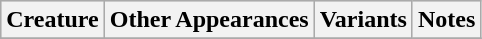<table class="wikitable">
<tr bgcolor="#CCCCCC">
<th>Creature</th>
<th>Other Appearances</th>
<th>Variants</th>
<th>Notes</th>
</tr>
<tr>
</tr>
</table>
